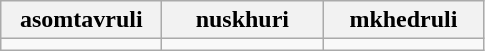<table class="wikitable" style="width:100">
<tr>
<th width="100">asomtavruli</th>
<th width="100">nuskhuri</th>
<th width="100">mkhedruli</th>
</tr>
<tr>
<td align="center"></td>
<td align="center"></td>
<td align="center"></td>
</tr>
</table>
